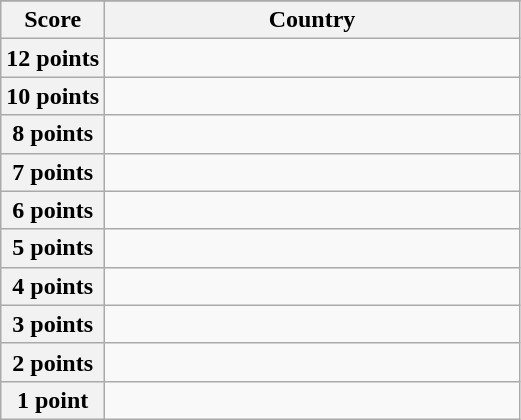<table class="wikitable">
<tr>
</tr>
<tr>
<th scope="col" width="20%">Score</th>
<th scope="col">Country</th>
</tr>
<tr>
<th scope="row">12 points</th>
<td></td>
</tr>
<tr>
<th scope="row">10 points</th>
<td></td>
</tr>
<tr>
<th scope="row">8 points</th>
<td></td>
</tr>
<tr>
<th scope="row">7 points</th>
<td></td>
</tr>
<tr>
<th scope="row">6 points</th>
<td></td>
</tr>
<tr>
<th scope="row">5 points</th>
<td></td>
</tr>
<tr>
<th scope="row">4 points</th>
<td></td>
</tr>
<tr>
<th scope="row">3 points</th>
<td></td>
</tr>
<tr>
<th scope="row">2 points</th>
<td></td>
</tr>
<tr>
<th scope="row">1 point</th>
<td></td>
</tr>
</table>
